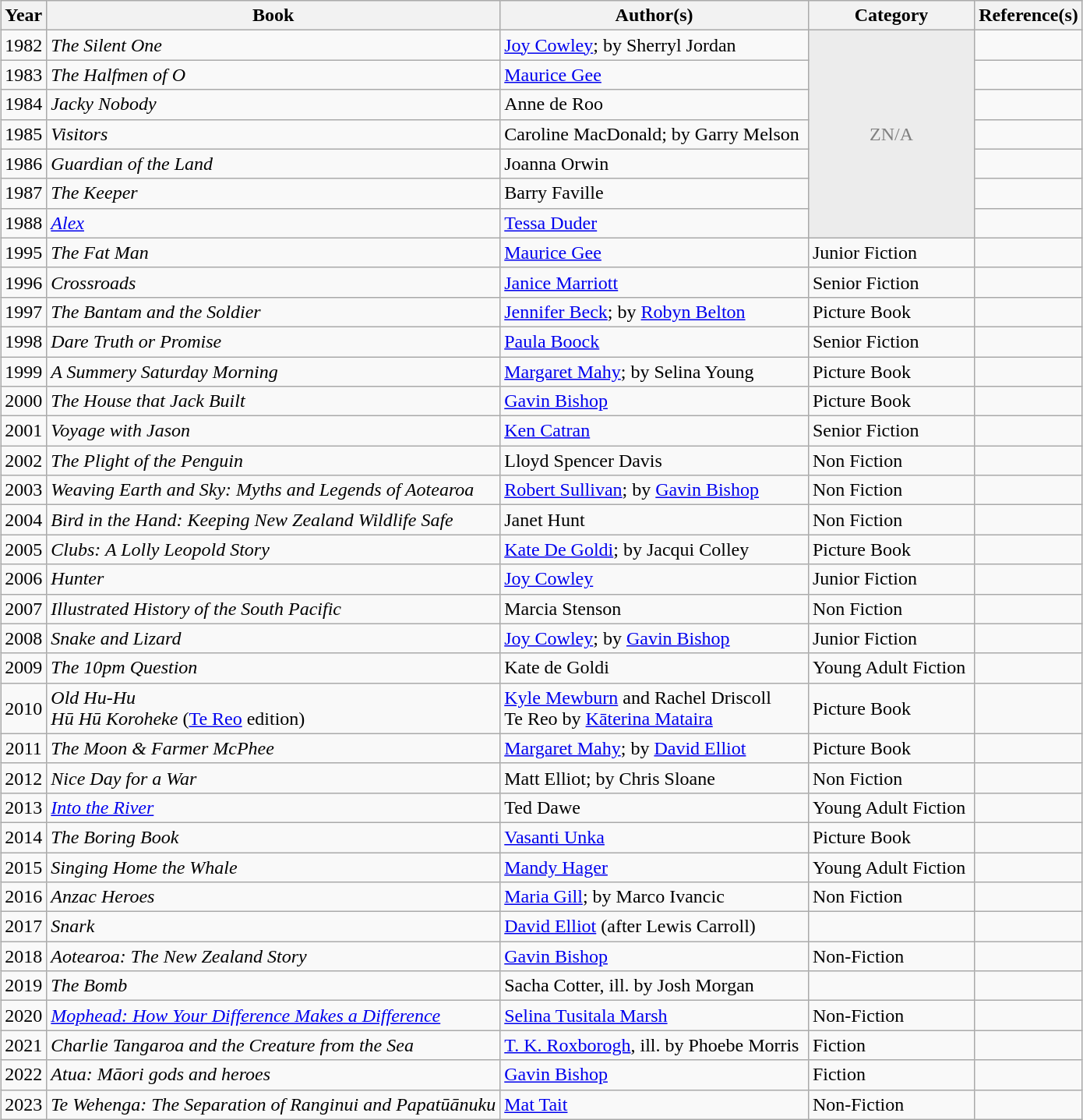<table class="wikitable sortable" style="margin: 0 auto;">
<tr>
<th>Year</th>
<th>Book</th>
<th>Author(s)</th>
<th>Category</th>
<th class="unsortable">Reference(s)</th>
</tr>
<tr>
<td style="text-align:center;">1982</td>
<td><em>The Silent One</em></td>
<td><a href='#'>Joy Cowley</a>;  by Sherryl Jordan</td>
<td rowspan="7" style="background: #ececec; color: grey; vertical-align: middle; text-align: center; " class="table-na"><span>Z</span>N/A</td>
<td style="text-align:center;"></td>
</tr>
<tr>
<td style="text-align:center;">1983</td>
<td><em>The Halfmen of O</em></td>
<td><a href='#'>Maurice Gee</a></td>
<td style="text-align:center;"></td>
</tr>
<tr>
<td style="text-align:center;">1984</td>
<td><em>Jacky Nobody</em></td>
<td>Anne de Roo</td>
<td style="text-align:center;"></td>
</tr>
<tr>
<td style="text-align:center;">1985</td>
<td><em>Visitors</em></td>
<td>Caroline MacDonald;  by Garry Melson </td>
<td style="text-align:center;"></td>
</tr>
<tr>
<td style="text-align:center;">1986</td>
<td><em>Guardian of the Land</em></td>
<td>Joanna Orwin</td>
<td style="text-align:center;"></td>
</tr>
<tr>
<td style="text-align:center;">1987</td>
<td><em>The Keeper</em></td>
<td>Barry Faville</td>
<td style="text-align:center;"></td>
</tr>
<tr>
<td style="text-align:center;">1988</td>
<td><em><a href='#'>Alex</a></em></td>
<td><a href='#'>Tessa Duder</a></td>
<td style="text-align:center;"></td>
</tr>
<tr>
<td style="text-align:center;">1995</td>
<td><em>The Fat Man</em></td>
<td><a href='#'>Maurice Gee</a></td>
<td>Junior Fiction</td>
<td style="text-align:center;"></td>
</tr>
<tr>
<td style="text-align:center;">1996</td>
<td><em>Crossroads</em></td>
<td><a href='#'>Janice Marriott</a></td>
<td>Senior Fiction</td>
<td style="text-align:center;"></td>
</tr>
<tr>
<td style="text-align:center;">1997</td>
<td><em>The Bantam and the Soldier</em></td>
<td><a href='#'>Jennifer Beck</a>;  by <a href='#'>Robyn Belton</a></td>
<td>Picture Book</td>
<td style="text-align:center;"></td>
</tr>
<tr>
<td style="text-align:center;">1998</td>
<td><em>Dare Truth or Promise</em></td>
<td><a href='#'>Paula Boock</a></td>
<td>Senior Fiction</td>
<td style="text-align:center;"></td>
</tr>
<tr>
<td style="text-align:center;">1999</td>
<td><em>A Summery Saturday Morning</em></td>
<td><a href='#'>Margaret Mahy</a>;  by Selina Young</td>
<td>Picture Book</td>
<td style="text-align:center;"></td>
</tr>
<tr>
<td style="text-align:center;">2000</td>
<td><em>The House that Jack Built</em></td>
<td><a href='#'>Gavin Bishop</a></td>
<td>Picture Book</td>
<td style="text-align:center;"></td>
</tr>
<tr>
<td style="text-align:center;">2001</td>
<td><em>Voyage with Jason</em></td>
<td><a href='#'>Ken Catran</a></td>
<td>Senior Fiction</td>
<td style="text-align:center;"></td>
</tr>
<tr>
<td style="text-align:center;">2002</td>
<td><em>The Plight of the Penguin</em></td>
<td>Lloyd Spencer Davis</td>
<td>Non Fiction</td>
<td style="text-align:center;"></td>
</tr>
<tr>
<td style="text-align:center;">2003</td>
<td><em>Weaving Earth and Sky: Myths and Legends of Aotearoa</em> </td>
<td><a href='#'>Robert Sullivan</a>;  by <a href='#'>Gavin Bishop</a></td>
<td>Non Fiction</td>
<td style="text-align:center;"></td>
</tr>
<tr>
<td style="text-align:center;">2004</td>
<td><em>Bird in the Hand: Keeping New Zealand Wildlife Safe</em></td>
<td>Janet Hunt</td>
<td>Non Fiction</td>
<td style="text-align:center;"></td>
</tr>
<tr>
<td style="text-align:center;">2005</td>
<td><em>Clubs: A Lolly Leopold Story</em></td>
<td><a href='#'>Kate De Goldi</a>;  by Jacqui Colley</td>
<td>Picture Book</td>
<td style="text-align:center;"></td>
</tr>
<tr>
<td style="text-align:center;">2006</td>
<td><em>Hunter</em></td>
<td><a href='#'>Joy Cowley</a></td>
<td>Junior Fiction</td>
<td style="text-align:center;"></td>
</tr>
<tr>
<td style="text-align:center;">2007</td>
<td><em>Illustrated History of the South Pacific</em></td>
<td>Marcia Stenson</td>
<td>Non Fiction</td>
<td style="text-align:center;"></td>
</tr>
<tr>
<td style="text-align:center;">2008</td>
<td><em>Snake and Lizard</em></td>
<td><a href='#'>Joy Cowley</a>;  by <a href='#'>Gavin Bishop</a></td>
<td>Junior Fiction</td>
<td style="text-align:center;"></td>
</tr>
<tr>
<td style="text-align:center;">2009</td>
<td><em>The 10pm Question</em></td>
<td>Kate de Goldi</td>
<td>Young Adult Fiction </td>
<td style="text-align:center;"></td>
</tr>
<tr>
<td style="text-align:center;">2010</td>
<td><em>Old Hu-Hu</em><br><em>Hū Hū Koroheke</em> (<a href='#'>Te Reo</a> edition)</td>
<td><a href='#'>Kyle Mewburn</a> and Rachel Driscoll<br>Te Reo   by <a href='#'>Kāterina Mataira</a></td>
<td>Picture Book</td>
<td style="text-align:center;"></td>
</tr>
<tr>
<td style="text-align:center;">2011</td>
<td><em>The Moon & Farmer McPhee</em></td>
<td><a href='#'>Margaret Mahy</a>;  by <a href='#'>David Elliot</a></td>
<td>Picture Book</td>
<td style="text-align:center;"></td>
</tr>
<tr>
<td style="text-align:center;">2012</td>
<td><em>Nice Day for a War</em></td>
<td>Matt Elliot;  by Chris Sloane</td>
<td>Non Fiction</td>
<td style="text-align:center;"></td>
</tr>
<tr>
<td style="text-align:center;">2013</td>
<td><em><a href='#'>Into the River</a></em></td>
<td>Ted Dawe</td>
<td>Young Adult Fiction</td>
<td style="text-align:center;"></td>
</tr>
<tr>
<td style="text-align:center;">2014</td>
<td><em>The Boring Book</em></td>
<td><a href='#'>Vasanti Unka</a></td>
<td>Picture Book</td>
<td style="text-align:center;"></td>
</tr>
<tr>
<td style="text-align:center;">2015</td>
<td><em>Singing Home the Whale</em></td>
<td><a href='#'>Mandy Hager</a></td>
<td>Young Adult Fiction</td>
<td style="text-align:center;"></td>
</tr>
<tr>
<td style="text-align:center;">2016</td>
<td><em>Anzac Heroes</em></td>
<td><a href='#'>Maria Gill</a>;  by Marco Ivancic</td>
<td>Non Fiction</td>
<td style="text-align:center;"></td>
</tr>
<tr>
<td style="text-align:center;">2017</td>
<td><em>Snark</em></td>
<td><a href='#'>David Elliot</a> (after Lewis Carroll)</td>
<td></td>
<td style="text-align:center;"></td>
</tr>
<tr>
<td style="text-align:center;">2018</td>
<td><em>Aotearoa: The New Zealand Story</em></td>
<td><a href='#'>Gavin Bishop</a></td>
<td>Non-Fiction</td>
<td style="text-align:center;"></td>
</tr>
<tr>
<td style="text-align:center;">2019</td>
<td><em>The Bomb</em></td>
<td>Sacha Cotter, ill. by Josh Morgan</td>
<td></td>
<td style="text-align:center;"></td>
</tr>
<tr>
<td style="text-align:center;">2020</td>
<td><em><a href='#'>Mophead: How Your Difference Makes a Difference</a></em></td>
<td><a href='#'>Selina Tusitala Marsh</a></td>
<td>Non-Fiction</td>
<td style="text-align:center;"></td>
</tr>
<tr>
<td style="text-align:center;">2021</td>
<td><em>Charlie Tangaroa and the Creature from the Sea</em></td>
<td><a href='#'>T. K. Roxborogh</a>, ill. by Phoebe Morris</td>
<td>Fiction</td>
<td style="text-align:center;"></td>
</tr>
<tr>
<td style="text-align:center;">2022</td>
<td><em>Atua: Māori gods and heroes</em></td>
<td><a href='#'>Gavin Bishop</a></td>
<td>Fiction</td>
<td style="text-align:center;"></td>
</tr>
<tr>
<td style="text-align:center;">2023</td>
<td><em>Te Wehenga: The Separation of Ranginui and Papatūānuku</em></td>
<td><a href='#'>Mat Tait</a></td>
<td>Non-Fiction</td>
<td style="text-align:center;"></td>
</tr>
</table>
